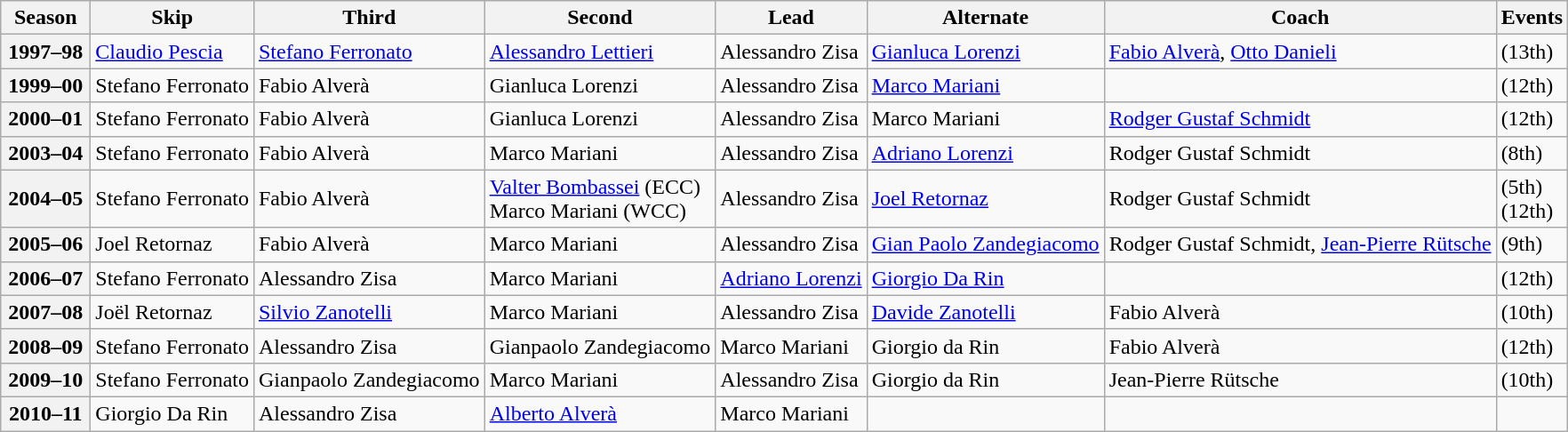<table class="wikitable">
<tr>
<th scope="col" width=60>Season</th>
<th scope="col">Skip</th>
<th scope="col">Third</th>
<th scope="col">Second</th>
<th scope="col">Lead</th>
<th scope="col">Alternate</th>
<th scope="col">Coach</th>
<th scope="col">Events</th>
</tr>
<tr>
<th scope="row">1997–98</th>
<td><a href='#'>Claudio Pescia</a></td>
<td><a href='#'>Stefano Ferronato</a></td>
<td><a href='#'>Alessandro Lettieri</a></td>
<td>Alessandro Zisa</td>
<td><a href='#'>Gianluca Lorenzi</a></td>
<td><a href='#'>Fabio Alverà</a>, <a href='#'>Otto Danieli</a></td>
<td> (13th)</td>
</tr>
<tr>
<th scope="row">1999–00</th>
<td>Stefano Ferronato</td>
<td>Fabio Alverà</td>
<td>Gianluca Lorenzi</td>
<td>Alessandro Zisa</td>
<td><a href='#'>Marco Mariani</a></td>
<td></td>
<td> (12th)</td>
</tr>
<tr>
<th scope="row">2000–01</th>
<td>Stefano Ferronato</td>
<td>Fabio Alverà</td>
<td>Gianluca Lorenzi</td>
<td>Alessandro Zisa</td>
<td>Marco Mariani</td>
<td><a href='#'>Rodger Gustaf Schmidt</a></td>
<td> (12th)</td>
</tr>
<tr>
<th scope="row">2003–04</th>
<td>Stefano Ferronato</td>
<td>Fabio Alverà</td>
<td>Marco Mariani</td>
<td>Alessandro Zisa</td>
<td><a href='#'>Adriano Lorenzi</a></td>
<td>Rodger Gustaf Schmidt</td>
<td> (8th)</td>
</tr>
<tr>
<th scope="row">2004–05</th>
<td>Stefano Ferronato</td>
<td>Fabio Alverà</td>
<td><a href='#'>Valter Bombassei</a> (ECC)<br>Marco Mariani (WCC)</td>
<td>Alessandro Zisa</td>
<td><a href='#'>Joel Retornaz</a></td>
<td>Rodger Gustaf Schmidt</td>
<td> (5th)<br> (12th)</td>
</tr>
<tr>
<th scope="row">2005–06</th>
<td>Joel Retornaz</td>
<td>Fabio Alverà</td>
<td>Marco Mariani</td>
<td>Alessandro Zisa</td>
<td><a href='#'>Gian Paolo Zandegiacomo</a></td>
<td>Rodger Gustaf Schmidt, <a href='#'>Jean-Pierre Rütsche</a></td>
<td> (9th)</td>
</tr>
<tr>
<th scope="row">2006–07</th>
<td>Stefano Ferronato</td>
<td>Alessandro Zisa</td>
<td>Marco Mariani</td>
<td><a href='#'>Adriano Lorenzi</a></td>
<td><a href='#'>Giorgio Da Rin</a></td>
<td></td>
<td> (12th)</td>
</tr>
<tr>
<th scope="row">2007–08</th>
<td>Joël Retornaz</td>
<td><a href='#'>Silvio Zanotelli</a></td>
<td>Marco Mariani</td>
<td>Alessandro Zisa</td>
<td><a href='#'>Davide Zanotelli</a></td>
<td>Fabio Alverà</td>
<td> (10th)</td>
</tr>
<tr>
<th scope="row">2008–09</th>
<td>Stefano Ferronato</td>
<td>Alessandro Zisa</td>
<td>Gianpaolo Zandegiacomo</td>
<td>Marco Mariani</td>
<td>Giorgio da Rin</td>
<td>Fabio Alverà</td>
<td> (12th)</td>
</tr>
<tr>
<th scope="row">2009–10</th>
<td>Stefano Ferronato</td>
<td>Gianpaolo Zandegiacomo</td>
<td>Marco Mariani</td>
<td>Alessandro Zisa</td>
<td>Giorgio da Rin</td>
<td>Jean-Pierre Rütsche</td>
<td> (10th)</td>
</tr>
<tr>
<th scope="row">2010–11</th>
<td>Giorgio Da Rin</td>
<td>Alessandro Zisa</td>
<td><a href='#'>Alberto Alverà</a></td>
<td>Marco Mariani</td>
<td></td>
<td></td>
<td></td>
</tr>
</table>
